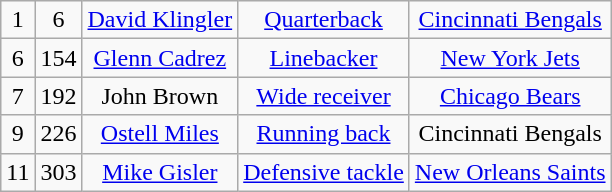<table class="wikitable" style="text-align:center">
<tr>
<td>1</td>
<td>6</td>
<td><a href='#'>David Klingler</a></td>
<td><a href='#'>Quarterback</a></td>
<td><a href='#'>Cincinnati Bengals</a></td>
</tr>
<tr>
<td>6</td>
<td>154</td>
<td><a href='#'>Glenn Cadrez</a></td>
<td><a href='#'>Linebacker</a></td>
<td><a href='#'>New York Jets</a></td>
</tr>
<tr>
<td>7</td>
<td>192</td>
<td>John Brown</td>
<td><a href='#'>Wide receiver</a></td>
<td><a href='#'>Chicago Bears</a></td>
</tr>
<tr>
<td>9</td>
<td>226</td>
<td><a href='#'>Ostell Miles</a></td>
<td><a href='#'>Running back</a></td>
<td>Cincinnati Bengals</td>
</tr>
<tr>
<td>11</td>
<td>303</td>
<td><a href='#'>Mike Gisler</a></td>
<td><a href='#'>Defensive tackle</a></td>
<td><a href='#'>New Orleans Saints</a></td>
</tr>
</table>
